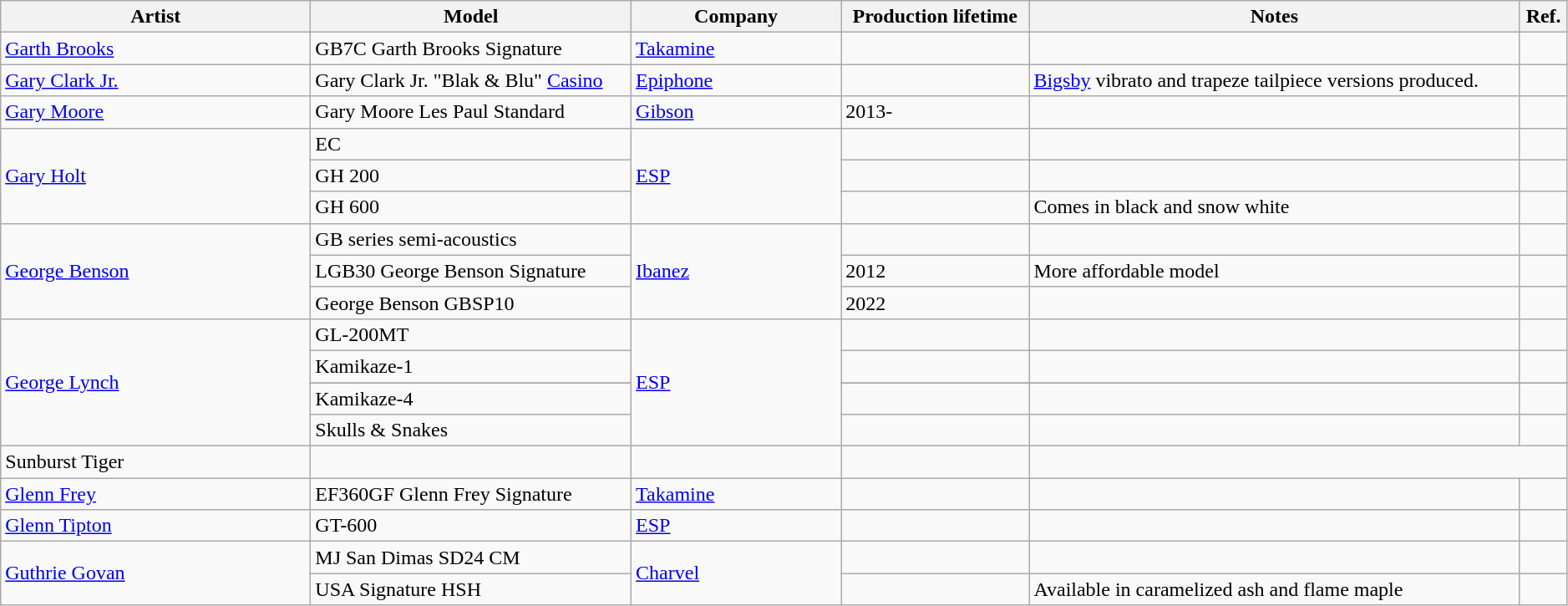<table class="wikitable sortable plainrowheaders" style="width:99%;">
<tr>
<th scope="col" style="width:15em;">Artist</th>
<th scope="col">Model</th>
<th scope="col" style="width:10em;">Company</th>
<th scope="col">Production lifetime</th>
<th scope="col" class="unsortable">Notes</th>
<th scope="col">Ref.</th>
</tr>
<tr>
<td><a href='#'>Garth Brooks</a></td>
<td>GB7C Garth Brooks Signature</td>
<td><a href='#'>Takamine</a></td>
<td></td>
<td></td>
<td></td>
</tr>
<tr>
<td><a href='#'>Gary Clark Jr.</a></td>
<td>Gary Clark Jr. "Blak & Blu" <a href='#'>Casino</a></td>
<td><a href='#'>Epiphone</a></td>
<td></td>
<td><a href='#'>Bigsby</a> vibrato and trapeze tailpiece versions produced.</td>
<td></td>
</tr>
<tr>
<td><a href='#'>Gary Moore</a></td>
<td>Gary Moore Les Paul Standard</td>
<td><a href='#'>Gibson</a></td>
<td>2013-</td>
<td></td>
<td></td>
</tr>
<tr>
<td rowspan=3><a href='#'>Gary Holt</a></td>
<td>EC</td>
<td rowspan=3><a href='#'>ESP</a></td>
<td></td>
<td></td>
<td></td>
</tr>
<tr>
<td>GH 200</td>
<td></td>
<td></td>
<td></td>
</tr>
<tr>
<td>GH 600</td>
<td></td>
<td>Comes in black and snow white</td>
<td></td>
</tr>
<tr>
<td rowspan=3><a href='#'>George Benson</a></td>
<td>GB series semi-acoustics</td>
<td rowspan=3><a href='#'>Ibanez</a></td>
<td></td>
<td></td>
<td></td>
</tr>
<tr>
<td>LGB30 George Benson Signature</td>
<td>2012</td>
<td>More affordable model</td>
<td></td>
</tr>
<tr>
<td>George Benson GBSP10</td>
<td>2022</td>
<td></td>
<td></td>
</tr>
<tr>
<td rowspan=5><a href='#'>George Lynch</a></td>
<td>GL-200MT</td>
<td rowspan=5><a href='#'>ESP</a></td>
<td></td>
<td></td>
<td></td>
</tr>
<tr>
<td>Kamikaze-1</td>
<td></td>
<td></td>
<td></td>
</tr>
<tr>
</tr>
<tr>
<td>Kamikaze-4</td>
<td></td>
<td></td>
<td></td>
</tr>
<tr>
<td>Skulls & Snakes</td>
<td></td>
<td></td>
<td></td>
</tr>
<tr>
<td>Sunburst Tiger</td>
<td></td>
<td></td>
<td></td>
</tr>
<tr>
<td><a href='#'>Glenn Frey</a></td>
<td>EF360GF Glenn Frey Signature</td>
<td><a href='#'>Takamine</a></td>
<td></td>
<td></td>
<td></td>
</tr>
<tr>
<td><a href='#'>Glenn Tipton</a></td>
<td>GT-600</td>
<td><a href='#'>ESP</a></td>
<td></td>
<td></td>
<td></td>
</tr>
<tr>
<td rowspan=2><a href='#'>Guthrie Govan</a></td>
<td>MJ San Dimas SD24 CM</td>
<td rowspan=2><a href='#'>Charvel</a></td>
<td></td>
<td></td>
<td></td>
</tr>
<tr>
<td>USA Signature HSH</td>
<td></td>
<td>Available in caramelized ash and flame maple</td>
<td></td>
</tr>
</table>
